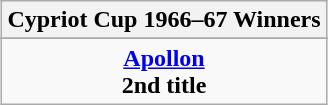<table class="wikitable" style="text-align:center;margin: 0 auto;">
<tr>
<th>Cypriot Cup 1966–67 Winners</th>
</tr>
<tr>
</tr>
<tr>
<td><strong><a href='#'>Apollon</a></strong><br><strong>2nd title</strong></td>
</tr>
</table>
